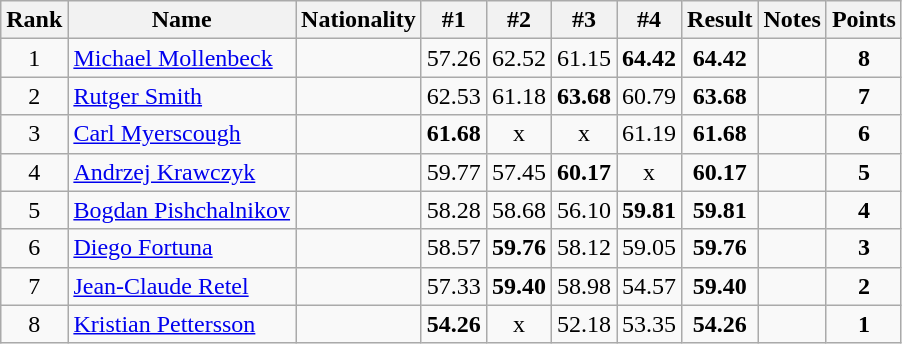<table class="wikitable sortable" style="text-align:center">
<tr>
<th>Rank</th>
<th>Name</th>
<th>Nationality</th>
<th>#1</th>
<th>#2</th>
<th>#3</th>
<th>#4</th>
<th>Result</th>
<th>Notes</th>
<th>Points</th>
</tr>
<tr>
<td>1</td>
<td align=left><a href='#'>Michael Mollenbeck</a></td>
<td align=left></td>
<td>57.26</td>
<td>62.52</td>
<td>61.15</td>
<td><strong>64.42</strong></td>
<td><strong>64.42</strong></td>
<td></td>
<td><strong>8</strong></td>
</tr>
<tr>
<td>2</td>
<td align=left><a href='#'>Rutger Smith</a></td>
<td align=left></td>
<td>62.53</td>
<td>61.18</td>
<td><strong>63.68</strong></td>
<td>60.79</td>
<td><strong>63.68</strong></td>
<td></td>
<td><strong>7</strong></td>
</tr>
<tr>
<td>3</td>
<td align=left><a href='#'>Carl Myerscough</a></td>
<td align=left></td>
<td><strong>61.68</strong></td>
<td>x</td>
<td>x</td>
<td>61.19</td>
<td><strong>61.68</strong></td>
<td></td>
<td><strong>6</strong></td>
</tr>
<tr>
<td>4</td>
<td align=left><a href='#'>Andrzej Krawczyk</a></td>
<td align=left></td>
<td>59.77</td>
<td>57.45</td>
<td><strong>60.17</strong></td>
<td>x</td>
<td><strong>60.17</strong></td>
<td></td>
<td><strong>5</strong></td>
</tr>
<tr>
<td>5</td>
<td align=left><a href='#'>Bogdan Pishchalnikov</a></td>
<td align=left></td>
<td>58.28</td>
<td>58.68</td>
<td>56.10</td>
<td><strong>59.81</strong></td>
<td><strong>59.81</strong></td>
<td></td>
<td><strong>4</strong></td>
</tr>
<tr>
<td>6</td>
<td align=left><a href='#'>Diego Fortuna</a></td>
<td align=left></td>
<td>58.57</td>
<td><strong>59.76</strong></td>
<td>58.12</td>
<td>59.05</td>
<td><strong>59.76</strong></td>
<td></td>
<td><strong>3</strong></td>
</tr>
<tr>
<td>7</td>
<td align=left><a href='#'>Jean-Claude Retel</a></td>
<td align=left></td>
<td>57.33</td>
<td><strong>59.40</strong></td>
<td>58.98</td>
<td>54.57</td>
<td><strong>59.40</strong></td>
<td></td>
<td><strong>2</strong></td>
</tr>
<tr>
<td>8</td>
<td align=left><a href='#'>Kristian Pettersson</a></td>
<td align=left></td>
<td><strong>54.26</strong></td>
<td>x</td>
<td>52.18</td>
<td>53.35</td>
<td><strong>54.26</strong></td>
<td></td>
<td><strong>1</strong></td>
</tr>
</table>
